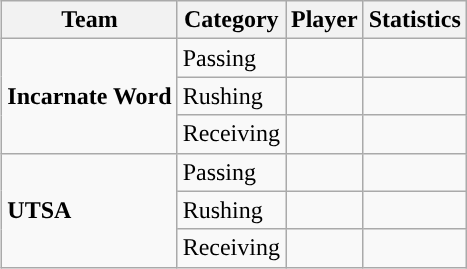<table class="wikitable" style="float: right;">
<tr>
<th>Team</th>
<th>Category</th>
<th>Player</th>
<th>Statistics</th>
</tr>
<tr>
<td rowspan=3><strong>Incarnate Word</strong></td>
<td>Passing</td>
<td></td>
<td></td>
</tr>
<tr>
<td>Rushing</td>
<td></td>
<td></td>
</tr>
<tr>
<td>Receiving</td>
<td></td>
<td></td>
</tr>
<tr>
<td rowspan=3><strong>UTSA</strong></td>
<td>Passing</td>
<td></td>
<td></td>
</tr>
<tr>
<td>Rushing</td>
<td></td>
<td></td>
</tr>
<tr>
<td>Receiving</td>
<td></td>
<td></td>
</tr>
</table>
